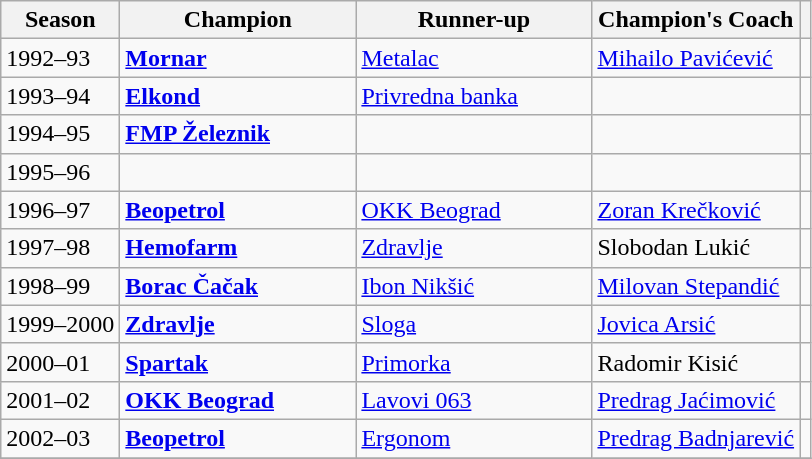<table class="wikitable">
<tr>
<th>Season</th>
<th width=150>Champion</th>
<th width=150>Runner-up</th>
<th>Champion's Coach</th>
<th></th>
</tr>
<tr>
<td>1992–93</td>
<td><strong><a href='#'>Mornar</a></strong></td>
<td><a href='#'>Metalac</a></td>
<td> <a href='#'>Mihailo Pavićević</a></td>
<td></td>
</tr>
<tr>
<td>1993–94</td>
<td><strong><a href='#'>Elkond</a></strong></td>
<td><a href='#'>Privredna banka</a></td>
<td></td>
<td></td>
</tr>
<tr>
<td>1994–95</td>
<td><strong><a href='#'>FMP Železnik</a></strong></td>
<td></td>
<td></td>
<td></td>
</tr>
<tr>
<td>1995–96</td>
<td></td>
<td></td>
<td></td>
<td></td>
</tr>
<tr>
<td>1996–97</td>
<td><strong><a href='#'>Beopetrol</a></strong></td>
<td><a href='#'>OKK Beograd</a></td>
<td> <a href='#'>Zoran Krečković</a></td>
<td></td>
</tr>
<tr>
<td>1997–98</td>
<td><strong><a href='#'>Hemofarm</a></strong></td>
<td><a href='#'>Zdravlje</a></td>
<td> Slobodan Lukić</td>
<td></td>
</tr>
<tr>
<td>1998–99</td>
<td><strong><a href='#'>Borac Čačak</a></strong></td>
<td><a href='#'>Ibon Nikšić</a></td>
<td> <a href='#'>Milovan Stepandić</a></td>
<td></td>
</tr>
<tr>
<td>1999–2000</td>
<td><strong><a href='#'>Zdravlje</a></strong></td>
<td><a href='#'>Sloga</a></td>
<td> <a href='#'>Jovica Arsić</a></td>
<td></td>
</tr>
<tr>
<td>2000–01</td>
<td><strong><a href='#'>Spartak</a></strong></td>
<td><a href='#'>Primorka</a></td>
<td> Radomir Kisić</td>
<td></td>
</tr>
<tr>
<td>2001–02</td>
<td><strong><a href='#'>OKK Beograd</a></strong></td>
<td><a href='#'>Lavovi 063</a></td>
<td> <a href='#'>Predrag Jaćimović</a></td>
<td></td>
</tr>
<tr>
<td>2002–03</td>
<td><strong><a href='#'>Beopetrol</a></strong></td>
<td><a href='#'>Ergonom</a></td>
<td> <a href='#'>Predrag Badnjarević</a></td>
<td></td>
</tr>
<tr>
</tr>
</table>
